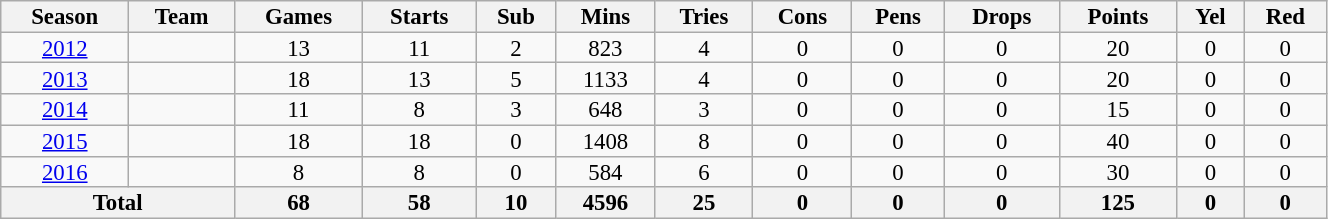<table class="wikitable" style="text-align:center; line-height:90%; font-size:95%; width:70%;">
<tr>
<th>Season</th>
<th>Team</th>
<th>Games</th>
<th>Starts</th>
<th>Sub</th>
<th>Mins</th>
<th>Tries</th>
<th>Cons</th>
<th>Pens</th>
<th>Drops</th>
<th>Points</th>
<th>Yel</th>
<th>Red</th>
</tr>
<tr>
<td><a href='#'>2012</a></td>
<td></td>
<td>13</td>
<td>11</td>
<td>2</td>
<td>823</td>
<td>4</td>
<td>0</td>
<td>0</td>
<td>0</td>
<td>20</td>
<td>0</td>
<td>0</td>
</tr>
<tr>
<td><a href='#'>2013</a></td>
<td></td>
<td>18</td>
<td>13</td>
<td>5</td>
<td>1133</td>
<td>4</td>
<td>0</td>
<td>0</td>
<td>0</td>
<td>20</td>
<td>0</td>
<td>0</td>
</tr>
<tr>
<td><a href='#'>2014</a></td>
<td></td>
<td>11</td>
<td>8</td>
<td>3</td>
<td>648</td>
<td>3</td>
<td>0</td>
<td>0</td>
<td>0</td>
<td>15</td>
<td>0</td>
<td>0</td>
</tr>
<tr>
<td><a href='#'>2015</a></td>
<td></td>
<td>18</td>
<td>18</td>
<td>0</td>
<td>1408</td>
<td>8</td>
<td>0</td>
<td>0</td>
<td>0</td>
<td>40</td>
<td>0</td>
<td>0</td>
</tr>
<tr>
<td><a href='#'>2016</a></td>
<td></td>
<td>8</td>
<td>8</td>
<td>0</td>
<td>584</td>
<td>6</td>
<td>0</td>
<td>0</td>
<td>0</td>
<td>30</td>
<td>0</td>
<td>0</td>
</tr>
<tr>
<th colspan="2">Total</th>
<th>68</th>
<th>58</th>
<th>10</th>
<th>4596</th>
<th>25</th>
<th>0</th>
<th>0</th>
<th>0</th>
<th>125</th>
<th>0</th>
<th>0</th>
</tr>
</table>
